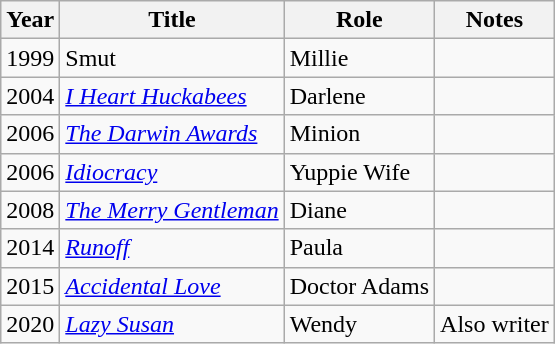<table class="wikitable sortable">
<tr>
<th>Year</th>
<th>Title</th>
<th>Role</th>
<th class="unsortable">Notes</th>
</tr>
<tr>
<td>1999</td>
<td>Smut</td>
<td>Millie</td>
<td></td>
</tr>
<tr>
<td>2004</td>
<td><em><a href='#'>I Heart Huckabees</a></em></td>
<td>Darlene</td>
<td></td>
</tr>
<tr>
<td>2006</td>
<td><em><a href='#'>The Darwin Awards</a></em></td>
<td>Minion</td>
<td></td>
</tr>
<tr>
<td>2006</td>
<td><em><a href='#'>Idiocracy</a></em></td>
<td>Yuppie Wife</td>
<td></td>
</tr>
<tr>
<td>2008</td>
<td><em><a href='#'>The Merry Gentleman</a></em></td>
<td>Diane</td>
<td></td>
</tr>
<tr>
<td>2014</td>
<td><em><a href='#'>Runoff</a></em></td>
<td>Paula</td>
<td></td>
</tr>
<tr>
<td>2015</td>
<td><em><a href='#'>Accidental Love</a></em></td>
<td>Doctor Adams</td>
<td></td>
</tr>
<tr>
<td>2020</td>
<td><em><a href='#'>Lazy Susan</a></em></td>
<td>Wendy</td>
<td>Also writer</td>
</tr>
</table>
